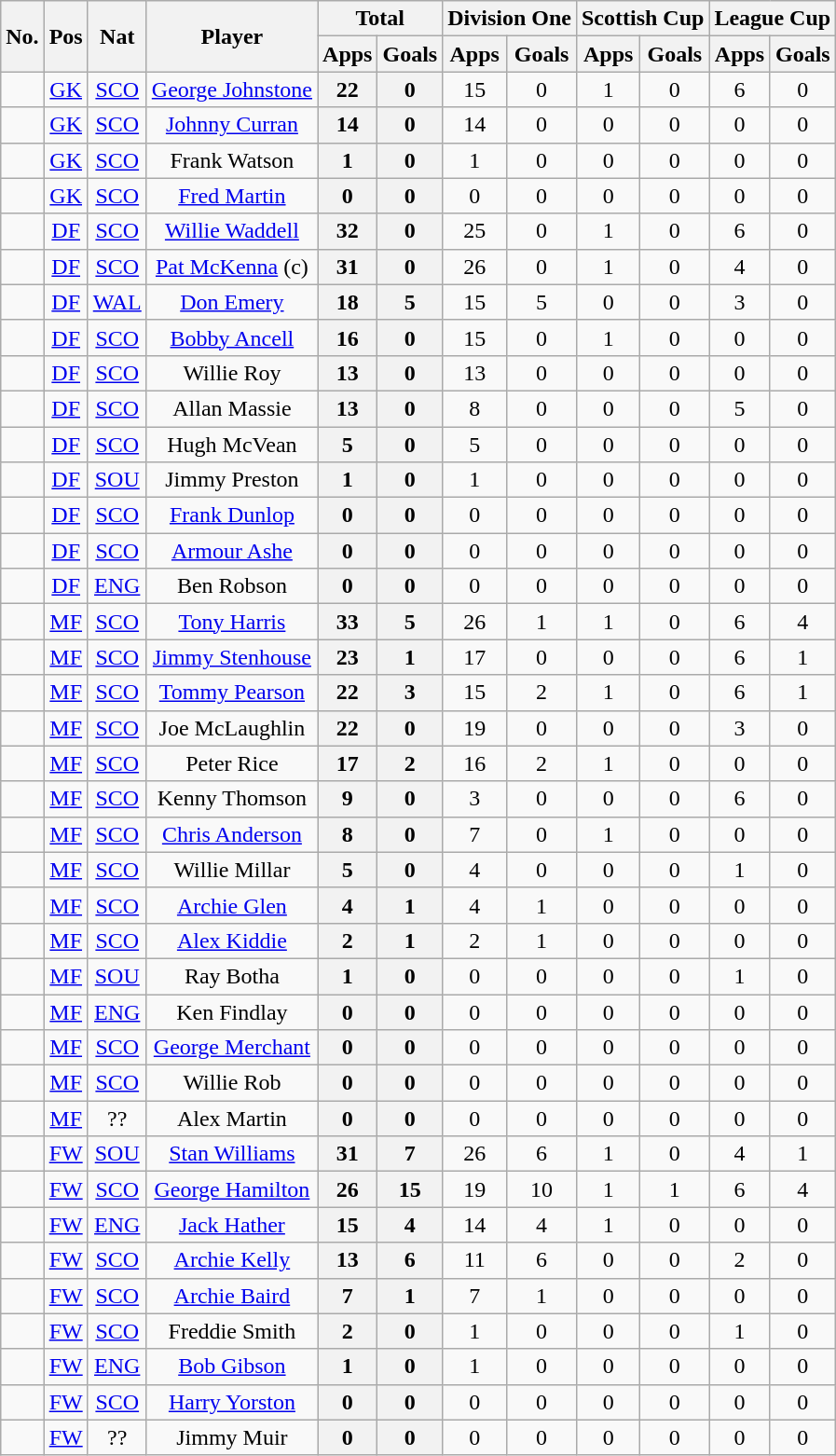<table class="wikitable sortable" style="text-align: center;">
<tr>
<th rowspan="2"><abbr>No.</abbr></th>
<th rowspan="2"><abbr>Pos</abbr></th>
<th rowspan="2"><abbr>Nat</abbr></th>
<th rowspan="2">Player</th>
<th colspan="2">Total</th>
<th colspan="2">Division One</th>
<th colspan="2">Scottish Cup</th>
<th colspan="2">League Cup</th>
</tr>
<tr>
<th>Apps</th>
<th>Goals</th>
<th>Apps</th>
<th>Goals</th>
<th>Apps</th>
<th>Goals</th>
<th>Apps</th>
<th>Goals</th>
</tr>
<tr>
<td></td>
<td><a href='#'>GK</a></td>
<td> <a href='#'>SCO</a></td>
<td><a href='#'>George Johnstone</a></td>
<th>22</th>
<th>0</th>
<td>15</td>
<td>0</td>
<td>1</td>
<td>0</td>
<td>6</td>
<td>0</td>
</tr>
<tr>
<td></td>
<td><a href='#'>GK</a></td>
<td> <a href='#'>SCO</a></td>
<td><a href='#'>Johnny Curran</a></td>
<th>14</th>
<th>0</th>
<td>14</td>
<td>0</td>
<td>0</td>
<td>0</td>
<td>0</td>
<td>0</td>
</tr>
<tr>
<td></td>
<td><a href='#'>GK</a></td>
<td> <a href='#'>SCO</a></td>
<td>Frank Watson</td>
<th>1</th>
<th>0</th>
<td>1</td>
<td>0</td>
<td>0</td>
<td>0</td>
<td>0</td>
<td>0</td>
</tr>
<tr>
<td></td>
<td><a href='#'>GK</a></td>
<td> <a href='#'>SCO</a></td>
<td><a href='#'>Fred Martin</a></td>
<th>0</th>
<th>0</th>
<td>0</td>
<td>0</td>
<td>0</td>
<td>0</td>
<td>0</td>
<td>0</td>
</tr>
<tr>
<td></td>
<td><a href='#'>DF</a></td>
<td> <a href='#'>SCO</a></td>
<td><a href='#'>Willie Waddell</a></td>
<th>32</th>
<th>0</th>
<td>25</td>
<td>0</td>
<td>1</td>
<td>0</td>
<td>6</td>
<td>0</td>
</tr>
<tr>
<td></td>
<td><a href='#'>DF</a></td>
<td> <a href='#'>SCO</a></td>
<td><a href='#'>Pat McKenna</a> (c)</td>
<th>31</th>
<th>0</th>
<td>26</td>
<td>0</td>
<td>1</td>
<td>0</td>
<td>4</td>
<td>0</td>
</tr>
<tr>
<td></td>
<td><a href='#'>DF</a></td>
<td> <a href='#'>WAL</a></td>
<td><a href='#'>Don Emery</a></td>
<th>18</th>
<th>5</th>
<td>15</td>
<td>5</td>
<td>0</td>
<td>0</td>
<td>3</td>
<td>0</td>
</tr>
<tr>
<td></td>
<td><a href='#'>DF</a></td>
<td> <a href='#'>SCO</a></td>
<td><a href='#'>Bobby Ancell</a></td>
<th>16</th>
<th>0</th>
<td>15</td>
<td>0</td>
<td>1</td>
<td>0</td>
<td>0</td>
<td>0</td>
</tr>
<tr>
<td></td>
<td><a href='#'>DF</a></td>
<td> <a href='#'>SCO</a></td>
<td>Willie Roy</td>
<th>13</th>
<th>0</th>
<td>13</td>
<td>0</td>
<td>0</td>
<td>0</td>
<td>0</td>
<td>0</td>
</tr>
<tr>
<td></td>
<td><a href='#'>DF</a></td>
<td> <a href='#'>SCO</a></td>
<td>Allan Massie</td>
<th>13</th>
<th>0</th>
<td>8</td>
<td>0</td>
<td>0</td>
<td>0</td>
<td>5</td>
<td>0</td>
</tr>
<tr>
<td></td>
<td><a href='#'>DF</a></td>
<td> <a href='#'>SCO</a></td>
<td>Hugh McVean</td>
<th>5</th>
<th>0</th>
<td>5</td>
<td>0</td>
<td>0</td>
<td>0</td>
<td>0</td>
<td>0</td>
</tr>
<tr>
<td></td>
<td><a href='#'>DF</a></td>
<td> <a href='#'>SOU</a></td>
<td>Jimmy Preston</td>
<th>1</th>
<th>0</th>
<td>1</td>
<td>0</td>
<td>0</td>
<td>0</td>
<td>0</td>
<td>0</td>
</tr>
<tr>
<td></td>
<td><a href='#'>DF</a></td>
<td> <a href='#'>SCO</a></td>
<td><a href='#'>Frank Dunlop</a></td>
<th>0</th>
<th>0</th>
<td>0</td>
<td>0</td>
<td>0</td>
<td>0</td>
<td>0</td>
<td>0</td>
</tr>
<tr>
<td></td>
<td><a href='#'>DF</a></td>
<td> <a href='#'>SCO</a></td>
<td><a href='#'>Armour Ashe</a></td>
<th>0</th>
<th>0</th>
<td>0</td>
<td>0</td>
<td>0</td>
<td>0</td>
<td>0</td>
<td>0</td>
</tr>
<tr>
<td></td>
<td><a href='#'>DF</a></td>
<td> <a href='#'>ENG</a></td>
<td>Ben Robson</td>
<th>0</th>
<th>0</th>
<td>0</td>
<td>0</td>
<td>0</td>
<td>0</td>
<td>0</td>
<td>0</td>
</tr>
<tr>
<td></td>
<td><a href='#'>MF</a></td>
<td> <a href='#'>SCO</a></td>
<td><a href='#'>Tony Harris</a></td>
<th>33</th>
<th>5</th>
<td>26</td>
<td>1</td>
<td>1</td>
<td>0</td>
<td>6</td>
<td>4</td>
</tr>
<tr>
<td></td>
<td><a href='#'>MF</a></td>
<td> <a href='#'>SCO</a></td>
<td><a href='#'>Jimmy Stenhouse</a></td>
<th>23</th>
<th>1</th>
<td>17</td>
<td>0</td>
<td>0</td>
<td>0</td>
<td>6</td>
<td>1</td>
</tr>
<tr>
<td></td>
<td><a href='#'>MF</a></td>
<td> <a href='#'>SCO</a></td>
<td><a href='#'>Tommy Pearson</a></td>
<th>22</th>
<th>3</th>
<td>15</td>
<td>2</td>
<td>1</td>
<td>0</td>
<td>6</td>
<td>1</td>
</tr>
<tr>
<td></td>
<td><a href='#'>MF</a></td>
<td> <a href='#'>SCO</a></td>
<td>Joe McLaughlin</td>
<th>22</th>
<th>0</th>
<td>19</td>
<td>0</td>
<td>0</td>
<td>0</td>
<td>3</td>
<td>0</td>
</tr>
<tr>
<td></td>
<td><a href='#'>MF</a></td>
<td> <a href='#'>SCO</a></td>
<td>Peter Rice</td>
<th>17</th>
<th>2</th>
<td>16</td>
<td>2</td>
<td>1</td>
<td>0</td>
<td>0</td>
<td>0</td>
</tr>
<tr>
<td></td>
<td><a href='#'>MF</a></td>
<td> <a href='#'>SCO</a></td>
<td>Kenny Thomson</td>
<th>9</th>
<th>0</th>
<td>3</td>
<td>0</td>
<td>0</td>
<td>0</td>
<td>6</td>
<td>0</td>
</tr>
<tr>
<td></td>
<td><a href='#'>MF</a></td>
<td> <a href='#'>SCO</a></td>
<td><a href='#'>Chris Anderson</a></td>
<th>8</th>
<th>0</th>
<td>7</td>
<td>0</td>
<td>1</td>
<td>0</td>
<td>0</td>
<td>0</td>
</tr>
<tr>
<td></td>
<td><a href='#'>MF</a></td>
<td> <a href='#'>SCO</a></td>
<td>Willie Millar</td>
<th>5</th>
<th>0</th>
<td>4</td>
<td>0</td>
<td>0</td>
<td>0</td>
<td>1</td>
<td>0</td>
</tr>
<tr>
<td></td>
<td><a href='#'>MF</a></td>
<td> <a href='#'>SCO</a></td>
<td><a href='#'>Archie Glen</a></td>
<th>4</th>
<th>1</th>
<td>4</td>
<td>1</td>
<td>0</td>
<td>0</td>
<td>0</td>
<td>0</td>
</tr>
<tr>
<td></td>
<td><a href='#'>MF</a></td>
<td> <a href='#'>SCO</a></td>
<td><a href='#'>Alex Kiddie</a></td>
<th>2</th>
<th>1</th>
<td>2</td>
<td>1</td>
<td>0</td>
<td>0</td>
<td>0</td>
<td>0</td>
</tr>
<tr>
<td></td>
<td><a href='#'>MF</a></td>
<td> <a href='#'>SOU</a></td>
<td>Ray Botha</td>
<th>1</th>
<th>0</th>
<td>0</td>
<td>0</td>
<td>0</td>
<td>0</td>
<td>1</td>
<td>0</td>
</tr>
<tr>
<td></td>
<td><a href='#'>MF</a></td>
<td> <a href='#'>ENG</a></td>
<td>Ken Findlay</td>
<th>0</th>
<th>0</th>
<td>0</td>
<td>0</td>
<td>0</td>
<td>0</td>
<td>0</td>
<td>0</td>
</tr>
<tr>
<td></td>
<td><a href='#'>MF</a></td>
<td> <a href='#'>SCO</a></td>
<td><a href='#'>George Merchant</a></td>
<th>0</th>
<th>0</th>
<td>0</td>
<td>0</td>
<td>0</td>
<td>0</td>
<td>0</td>
<td>0</td>
</tr>
<tr>
<td></td>
<td><a href='#'>MF</a></td>
<td> <a href='#'>SCO</a></td>
<td>Willie Rob</td>
<th>0</th>
<th>0</th>
<td>0</td>
<td>0</td>
<td>0</td>
<td>0</td>
<td>0</td>
<td>0</td>
</tr>
<tr>
<td></td>
<td><a href='#'>MF</a></td>
<td>??</td>
<td>Alex Martin</td>
<th>0</th>
<th>0</th>
<td>0</td>
<td>0</td>
<td>0</td>
<td>0</td>
<td>0</td>
<td>0</td>
</tr>
<tr>
<td></td>
<td><a href='#'>FW</a></td>
<td> <a href='#'>SOU</a></td>
<td><a href='#'>Stan Williams</a></td>
<th>31</th>
<th>7</th>
<td>26</td>
<td>6</td>
<td>1</td>
<td>0</td>
<td>4</td>
<td>1</td>
</tr>
<tr>
<td></td>
<td><a href='#'>FW</a></td>
<td> <a href='#'>SCO</a></td>
<td><a href='#'>George Hamilton</a></td>
<th>26</th>
<th>15</th>
<td>19</td>
<td>10</td>
<td>1</td>
<td>1</td>
<td>6</td>
<td>4</td>
</tr>
<tr>
<td></td>
<td><a href='#'>FW</a></td>
<td> <a href='#'>ENG</a></td>
<td><a href='#'>Jack Hather</a></td>
<th>15</th>
<th>4</th>
<td>14</td>
<td>4</td>
<td>1</td>
<td>0</td>
<td>0</td>
<td>0</td>
</tr>
<tr>
<td></td>
<td><a href='#'>FW</a></td>
<td> <a href='#'>SCO</a></td>
<td><a href='#'>Archie Kelly</a></td>
<th>13</th>
<th>6</th>
<td>11</td>
<td>6</td>
<td>0</td>
<td>0</td>
<td>2</td>
<td>0</td>
</tr>
<tr>
<td></td>
<td><a href='#'>FW</a></td>
<td> <a href='#'>SCO</a></td>
<td><a href='#'>Archie Baird</a></td>
<th>7</th>
<th>1</th>
<td>7</td>
<td>1</td>
<td>0</td>
<td>0</td>
<td>0</td>
<td>0</td>
</tr>
<tr>
<td></td>
<td><a href='#'>FW</a></td>
<td> <a href='#'>SCO</a></td>
<td>Freddie Smith</td>
<th>2</th>
<th>0</th>
<td>1</td>
<td>0</td>
<td>0</td>
<td>0</td>
<td>1</td>
<td>0</td>
</tr>
<tr>
<td></td>
<td><a href='#'>FW</a></td>
<td> <a href='#'>ENG</a></td>
<td><a href='#'>Bob Gibson</a></td>
<th>1</th>
<th>0</th>
<td>1</td>
<td>0</td>
<td>0</td>
<td>0</td>
<td>0</td>
<td>0</td>
</tr>
<tr>
<td></td>
<td><a href='#'>FW</a></td>
<td> <a href='#'>SCO</a></td>
<td><a href='#'>Harry Yorston</a></td>
<th>0</th>
<th>0</th>
<td>0</td>
<td>0</td>
<td>0</td>
<td>0</td>
<td>0</td>
<td>0</td>
</tr>
<tr>
<td></td>
<td><a href='#'>FW</a></td>
<td>??</td>
<td>Jimmy Muir</td>
<th>0</th>
<th>0</th>
<td>0</td>
<td>0</td>
<td>0</td>
<td>0</td>
<td>0</td>
<td>0</td>
</tr>
</table>
